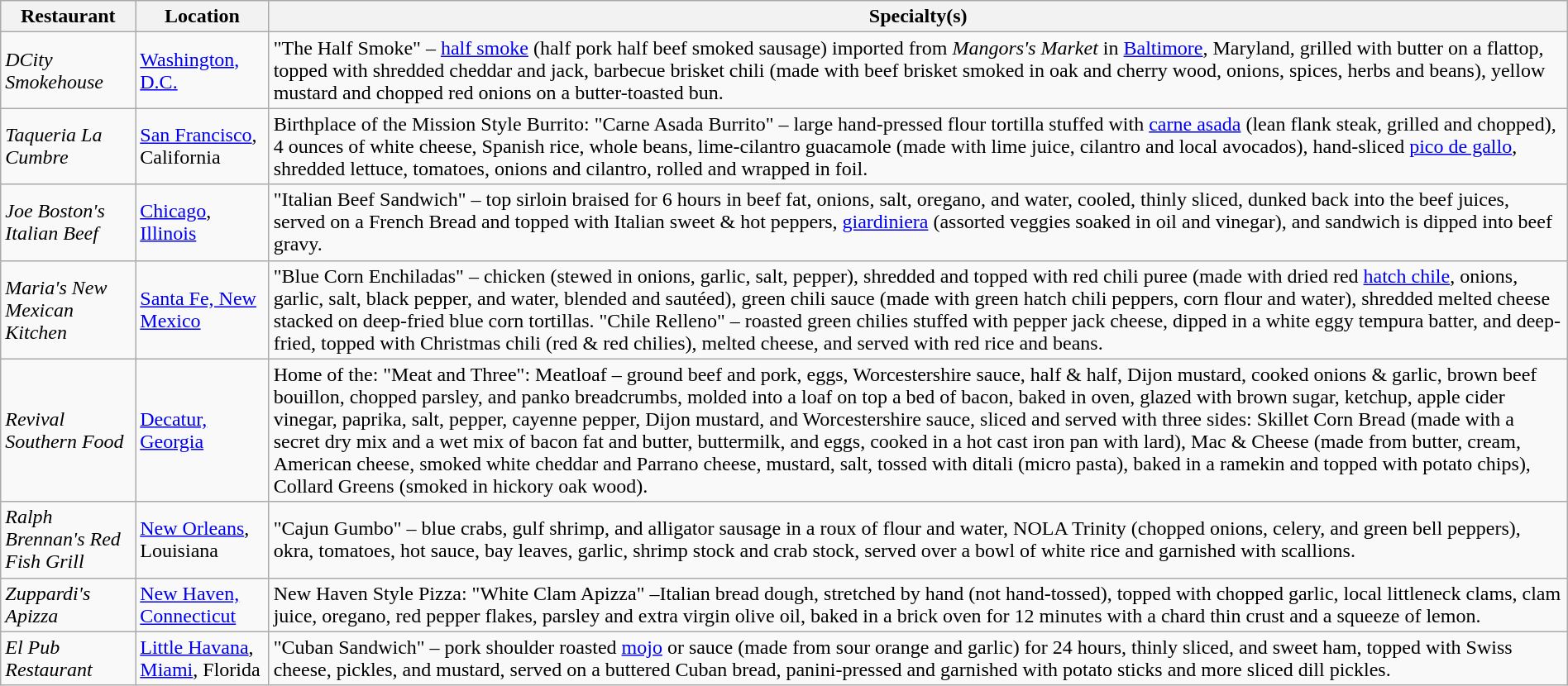<table class="wikitable" style="width:100%;">
<tr>
<th>Restaurant</th>
<th>Location</th>
<th>Specialty(s)</th>
</tr>
<tr>
<td><em>DCity Smokehouse</em></td>
<td><a href='#'>Washington, D.C.</a></td>
<td>"The Half Smoke" – <a href='#'>half smoke</a> (half pork half beef smoked sausage) imported from <em>Mangors's Market</em> in <a href='#'>Baltimore</a>, Maryland, grilled with butter on a flattop, topped with shredded cheddar and jack, barbecue brisket chili (made with beef brisket smoked in oak and cherry wood, onions, spices, herbs and beans), yellow mustard and chopped red onions on a butter-toasted bun.</td>
</tr>
<tr>
<td><em>Taqueria La Cumbre</em></td>
<td><a href='#'>San Francisco</a>, California</td>
<td>Birthplace of the Mission Style Burrito: "Carne Asada Burrito" – large hand-pressed flour tortilla stuffed with <a href='#'>carne asada</a> (lean flank steak, grilled and chopped), 4 ounces of white cheese, Spanish rice, whole beans, lime-cilantro guacamole (made with lime juice, cilantro and local avocados), hand-sliced <a href='#'>pico de gallo</a>, shredded lettuce, tomatoes, onions and cilantro, rolled and wrapped in foil.</td>
</tr>
<tr>
<td><em>Joe Boston's Italian Beef</em></td>
<td><a href='#'>Chicago</a>, <a href='#'>Illinois</a></td>
<td>"Italian Beef Sandwich" – top sirloin braised for 6 hours in beef fat, onions, salt, oregano, and water, cooled, thinly sliced, dunked back into the beef juices, served on a French Bread and topped with Italian sweet & hot peppers, <a href='#'>giardiniera</a> (assorted veggies soaked in oil and vinegar), and sandwich is dipped into beef gravy.</td>
</tr>
<tr>
<td><em>Maria's New Mexican Kitchen</em></td>
<td><a href='#'>Santa Fe, New Mexico</a></td>
<td>"Blue Corn Enchiladas" – chicken (stewed in onions, garlic, salt, pepper), shredded and topped with red chili puree (made with dried red <a href='#'>hatch chile</a>, onions, garlic, salt, black pepper, and water, blended and sautéed), green chili sauce (made with green hatch chili peppers, corn flour and water), shredded melted cheese stacked on deep-fried blue corn tortillas. "Chile Relleno" – roasted green chilies stuffed with pepper jack cheese, dipped in a white eggy tempura batter, and deep-fried, topped with Christmas chili (red & red chilies), melted cheese, and served with red rice and beans.</td>
</tr>
<tr>
<td><em>Revival Southern Food</em></td>
<td><a href='#'>Decatur, Georgia</a></td>
<td>Home of the: "Meat and Three": Meatloaf – ground beef and pork, eggs, Worcestershire sauce, half & half, Dijon mustard, cooked onions & garlic, brown beef bouillon, chopped parsley, and panko breadcrumbs, molded into a loaf on top a bed of bacon, baked in oven, glazed with brown sugar, ketchup, apple cider vinegar, paprika, salt, pepper, cayenne pepper, Dijon mustard, and Worcestershire sauce, sliced and served with three sides: Skillet Corn Bread (made with a secret dry mix and a wet mix of bacon fat and butter, buttermilk, and eggs, cooked in a hot cast iron pan with lard), Mac & Cheese (made from butter, cream, American cheese, smoked white cheddar and Parrano cheese, mustard, salt, tossed with ditali (micro pasta), baked in a ramekin and topped with potato chips), Collard Greens (smoked in hickory oak wood).</td>
</tr>
<tr>
<td><em>Ralph Brennan's Red Fish Grill</em></td>
<td><a href='#'>New Orleans</a>, Louisiana</td>
<td>"Cajun Gumbo" – blue crabs, gulf shrimp, and alligator sausage in a roux of flour and water, NOLA Trinity (chopped onions, celery, and green bell peppers), okra, tomatoes, hot sauce, bay leaves, garlic, shrimp stock and crab stock, served over a bowl of white rice and garnished with scallions.</td>
</tr>
<tr>
<td><em>Zuppardi's Apizza</em></td>
<td><a href='#'>New Haven, Connecticut</a></td>
<td>New Haven Style Pizza: "White Clam Apizza" –Italian bread dough, stretched by hand (not hand-tossed), topped with chopped garlic, local littleneck clams, clam juice, oregano, red pepper flakes, parsley and extra virgin olive oil, baked in a brick oven for 12 minutes with a chard thin crust and a squeeze of lemon.</td>
</tr>
<tr>
<td><em>El Pub Restaurant</em></td>
<td><a href='#'>Little Havana</a>, <a href='#'>Miami</a>, Florida</td>
<td>"Cuban Sandwich" – pork shoulder roasted <a href='#'>mojo</a> or sauce (made from sour orange and garlic) for 24 hours, thinly sliced, and sweet ham, topped with Swiss cheese, pickles, and mustard, served on a buttered Cuban bread, panini-pressed and garnished with potato sticks and more sliced dill pickles.</td>
</tr>
</table>
